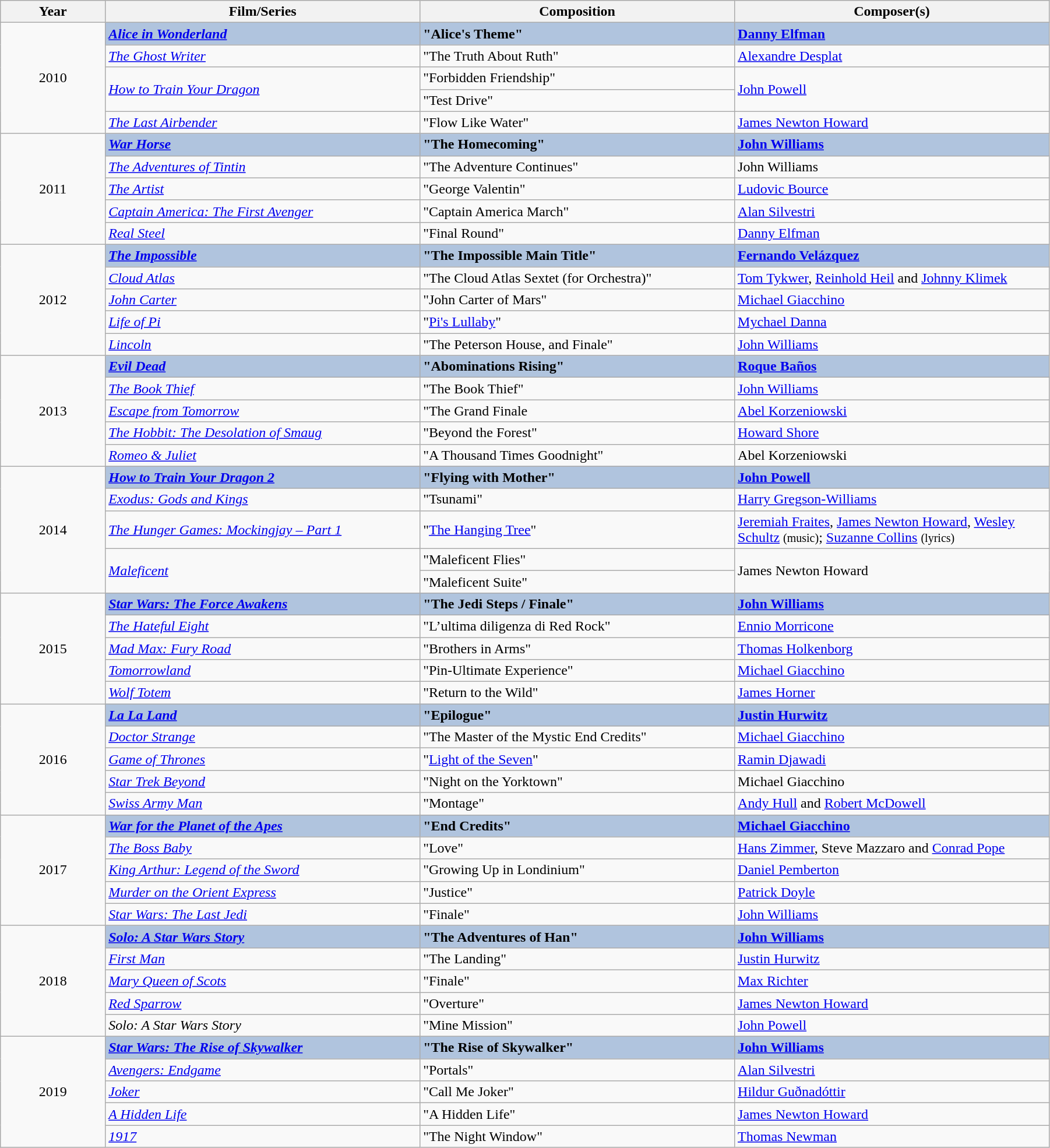<table class="wikitable" width="95%" cellpadding="5">
<tr>
<th width="10%">Year</th>
<th width="30%">Film/Series</th>
<th width="30%">Composition</th>
<th width="30%">Composer(s)</th>
</tr>
<tr>
<td rowspan="5" style="text-align:center;">2010<br></td>
<td style="background:#B0C4DE;"><strong><em><a href='#'>Alice in Wonderland</a></em></strong></td>
<td style="background:#B0C4DE;"><strong>"Alice's Theme"</strong></td>
<td style="background:#B0C4DE;"><strong><a href='#'>Danny Elfman</a></strong></td>
</tr>
<tr>
<td><em><a href='#'>The Ghost Writer</a></em></td>
<td>"The Truth About Ruth"</td>
<td><a href='#'>Alexandre Desplat</a></td>
</tr>
<tr>
<td rowspan="2"><em><a href='#'>How to Train Your Dragon</a></em></td>
<td>"Forbidden Friendship"</td>
<td rowspan="2"><a href='#'>John Powell</a></td>
</tr>
<tr>
<td>"Test Drive"</td>
</tr>
<tr>
<td><em><a href='#'>The Last Airbender</a></em></td>
<td>"Flow Like Water"</td>
<td><a href='#'>James Newton Howard</a></td>
</tr>
<tr>
<td rowspan="5" style="text-align:center;">2011<br></td>
<td style="background:#B0C4DE;"><strong><em><a href='#'>War Horse</a></em></strong></td>
<td style="background:#B0C4DE;"><strong>"The Homecoming"</strong></td>
<td style="background:#B0C4DE;"><strong><a href='#'>John Williams</a></strong></td>
</tr>
<tr>
<td><em><a href='#'>The Adventures of Tintin</a></em></td>
<td>"The Adventure Continues"</td>
<td>John Williams</td>
</tr>
<tr>
<td><em><a href='#'>The Artist</a></em></td>
<td>"George Valentin"</td>
<td><a href='#'>Ludovic Bource</a></td>
</tr>
<tr>
<td><em><a href='#'>Captain America: The First Avenger</a></em></td>
<td>"Captain America March"</td>
<td><a href='#'>Alan Silvestri</a></td>
</tr>
<tr>
<td><em><a href='#'>Real Steel</a></em></td>
<td>"Final Round"</td>
<td><a href='#'>Danny Elfman</a></td>
</tr>
<tr>
<td rowspan="5" style="text-align:center;">2012<br></td>
<td style="background:#B0C4DE;"><strong><em><a href='#'>The Impossible</a></em></strong></td>
<td style="background:#B0C4DE;"><strong>"The Impossible Main Title"</strong></td>
<td style="background:#B0C4DE;"><strong><a href='#'>Fernando Velázquez</a></strong></td>
</tr>
<tr>
<td><em><a href='#'>Cloud Atlas</a></em></td>
<td>"The Cloud Atlas Sextet (for Orchestra)"</td>
<td><a href='#'>Tom Tykwer</a>, <a href='#'>Reinhold Heil</a> and <a href='#'>Johnny Klimek</a></td>
</tr>
<tr>
<td><em><a href='#'>John Carter</a></em></td>
<td>"John Carter of Mars"</td>
<td><a href='#'>Michael Giacchino</a></td>
</tr>
<tr>
<td><em><a href='#'>Life of Pi</a></em></td>
<td>"<a href='#'>Pi's Lullaby</a>"</td>
<td><a href='#'>Mychael Danna</a></td>
</tr>
<tr>
<td><em><a href='#'>Lincoln</a></em></td>
<td>"The Peterson House, and Finale"</td>
<td><a href='#'>John Williams</a></td>
</tr>
<tr>
<td rowspan="5" style="text-align:center;">2013<br></td>
<td style="background:#B0C4DE;"><strong><em><a href='#'>Evil Dead</a></em></strong></td>
<td style="background:#B0C4DE;"><strong>"Abominations Rising"</strong></td>
<td style="background:#B0C4DE;"><strong><a href='#'>Roque Baños</a></strong></td>
</tr>
<tr>
<td><em><a href='#'>The Book Thief</a></em></td>
<td>"The Book Thief"</td>
<td><a href='#'>John Williams</a></td>
</tr>
<tr>
<td><em><a href='#'>Escape from Tomorrow</a></em></td>
<td>"The Grand Finale</td>
<td><a href='#'>Abel Korzeniowski</a></td>
</tr>
<tr>
<td><em><a href='#'>The Hobbit: The Desolation of Smaug</a></em></td>
<td>"Beyond the Forest"</td>
<td><a href='#'>Howard Shore</a></td>
</tr>
<tr>
<td><em><a href='#'>Romeo & Juliet</a></em></td>
<td>"A Thousand Times Goodnight"</td>
<td>Abel Korzeniowski</td>
</tr>
<tr>
<td rowspan="5" style="text-align:center;">2014<br></td>
<td style="background:#B0C4DE;"><strong><em><a href='#'>How to Train Your Dragon 2</a></em></strong></td>
<td style="background:#B0C4DE;"><strong>"Flying with Mother"</strong></td>
<td style="background:#B0C4DE;"><strong><a href='#'>John Powell</a></strong></td>
</tr>
<tr>
<td><em><a href='#'>Exodus: Gods and Kings</a></em></td>
<td>"Tsunami"</td>
<td><a href='#'>Harry Gregson-Williams</a></td>
</tr>
<tr>
<td><em><a href='#'>The Hunger Games: Mockingjay – Part 1</a></em></td>
<td>"<a href='#'>The Hanging Tree</a>"</td>
<td><a href='#'>Jeremiah Fraites</a>, <a href='#'>James Newton Howard</a>, <a href='#'>Wesley Schultz</a> <small>(music)</small>; <a href='#'>Suzanne Collins</a> <small>(lyrics)</small></td>
</tr>
<tr>
<td rowspan="2"><em><a href='#'>Maleficent</a></em></td>
<td>"Maleficent Flies"</td>
<td rowspan="2">James Newton Howard</td>
</tr>
<tr>
<td>"Maleficent Suite"</td>
</tr>
<tr>
<td rowspan="5" style="text-align:center;">2015<br></td>
<td style="background:#B0C4DE;"><strong><em><a href='#'>Star Wars: The Force Awakens</a></em></strong></td>
<td style="background:#B0C4DE;"><strong>"The Jedi Steps / Finale"</strong></td>
<td style="background:#B0C4DE;"><strong><a href='#'>John Williams</a></strong></td>
</tr>
<tr>
<td><em><a href='#'>The Hateful Eight</a></em></td>
<td>"L’ultima diligenza di Red Rock"</td>
<td><a href='#'>Ennio Morricone</a></td>
</tr>
<tr>
<td><em><a href='#'>Mad Max: Fury Road</a></em></td>
<td>"Brothers in Arms"</td>
<td><a href='#'>Thomas Holkenborg</a></td>
</tr>
<tr>
<td><em><a href='#'>Tomorrowland</a></em></td>
<td>"Pin-Ultimate Experience"</td>
<td><a href='#'>Michael Giacchino</a></td>
</tr>
<tr>
<td><em><a href='#'>Wolf Totem</a></em></td>
<td>"Return to the Wild"</td>
<td><a href='#'>James Horner</a></td>
</tr>
<tr>
<td rowspan="5" style="text-align:center;">2016<br></td>
<td style="background:#B0C4DE;"><strong><em><a href='#'>La La Land</a></em></strong></td>
<td style="background:#B0C4DE;"><strong>"Epilogue"</strong></td>
<td style="background:#B0C4DE;"><strong><a href='#'>Justin Hurwitz</a></strong></td>
</tr>
<tr>
<td><em><a href='#'>Doctor Strange</a></em></td>
<td>"The Master of the Mystic End Credits"</td>
<td><a href='#'>Michael Giacchino</a></td>
</tr>
<tr>
<td><em><a href='#'>Game of Thrones</a></em></td>
<td>"<a href='#'>Light of the Seven</a>"</td>
<td><a href='#'>Ramin Djawadi</a></td>
</tr>
<tr>
<td><em><a href='#'>Star Trek Beyond</a></em></td>
<td>"Night on the Yorktown"</td>
<td>Michael Giacchino</td>
</tr>
<tr>
<td><em><a href='#'>Swiss Army Man</a></em></td>
<td>"Montage"</td>
<td><a href='#'>Andy Hull</a> and <a href='#'>Robert McDowell</a></td>
</tr>
<tr>
<td rowspan="5" style="text-align:center;">2017<br></td>
<td style="background:#B0C4DE;"><strong><em><a href='#'>War for the Planet of the Apes</a></em></strong></td>
<td style="background:#B0C4DE;"><strong>"End Credits"</strong></td>
<td style="background:#B0C4DE;"><strong><a href='#'>Michael Giacchino</a></strong></td>
</tr>
<tr>
<td><em><a href='#'>The Boss Baby</a></em></td>
<td>"Love"</td>
<td><a href='#'>Hans Zimmer</a>, Steve Mazzaro and <a href='#'>Conrad Pope</a></td>
</tr>
<tr>
<td><em><a href='#'>King Arthur: Legend of the Sword</a></em></td>
<td>"Growing Up in Londinium"</td>
<td><a href='#'>Daniel Pemberton</a></td>
</tr>
<tr>
<td><em><a href='#'>Murder on the Orient Express</a></em></td>
<td>"Justice"</td>
<td><a href='#'>Patrick Doyle</a></td>
</tr>
<tr>
<td><em><a href='#'>Star Wars: The Last Jedi</a></em></td>
<td>"Finale"</td>
<td><a href='#'>John Williams</a></td>
</tr>
<tr>
<td rowspan="5" style="text-align:center;">2018<br></td>
<td style="background:#B0C4DE;"><strong><em><a href='#'>Solo: A Star Wars Story</a></em></strong></td>
<td style="background:#B0C4DE;"><strong>"The Adventures of Han"</strong></td>
<td style="background:#B0C4DE;"><strong><a href='#'>John Williams</a></strong></td>
</tr>
<tr>
<td><em><a href='#'>First Man</a></em></td>
<td>"The Landing"</td>
<td><a href='#'>Justin Hurwitz</a></td>
</tr>
<tr>
<td><em><a href='#'>Mary Queen of Scots</a></em></td>
<td>"Finale"</td>
<td><a href='#'>Max Richter</a></td>
</tr>
<tr>
<td><em><a href='#'>Red Sparrow</a></em></td>
<td>"Overture"</td>
<td><a href='#'>James Newton Howard</a></td>
</tr>
<tr>
<td><em>Solo: A Star Wars Story</em></td>
<td>"Mine Mission"</td>
<td><a href='#'>John Powell</a></td>
</tr>
<tr>
<td rowspan="5" style="text-align:center;">2019<br></td>
<td style="background:#B0C4DE;"><strong><em><a href='#'>Star Wars: The Rise of Skywalker</a></em></strong></td>
<td style="background:#B0C4DE;"><strong>"The Rise of Skywalker"</strong></td>
<td style="background:#B0C4DE;"><strong><a href='#'>John Williams</a></strong></td>
</tr>
<tr>
<td><em><a href='#'>Avengers: Endgame</a></em></td>
<td>"Portals"</td>
<td><a href='#'>Alan Silvestri</a></td>
</tr>
<tr>
<td><em><a href='#'>Joker</a></em></td>
<td>"Call Me Joker"</td>
<td><a href='#'>Hildur Guðnadóttir</a></td>
</tr>
<tr>
<td><em><a href='#'>A Hidden Life</a></em></td>
<td>"A Hidden Life"</td>
<td><a href='#'>James Newton Howard</a></td>
</tr>
<tr>
<td><em><a href='#'>1917</a></em></td>
<td>"The Night Window"</td>
<td><a href='#'>Thomas Newman</a></td>
</tr>
</table>
